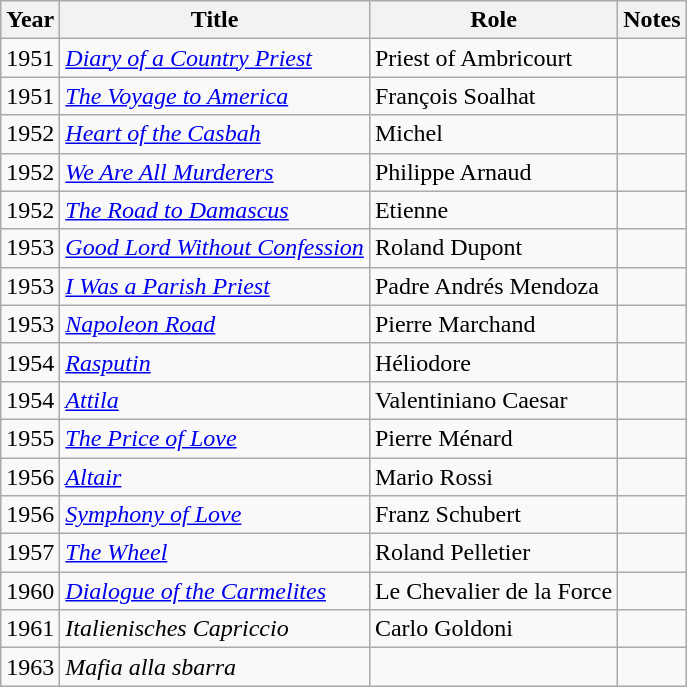<table class="wikitable">
<tr>
<th>Year</th>
<th>Title</th>
<th>Role</th>
<th>Notes</th>
</tr>
<tr>
<td>1951</td>
<td><em><a href='#'>Diary of a Country Priest</a></em></td>
<td>Priest of Ambricourt</td>
<td></td>
</tr>
<tr>
<td>1951</td>
<td><em><a href='#'>The Voyage to America</a></em></td>
<td>François Soalhat</td>
<td></td>
</tr>
<tr>
<td>1952</td>
<td><em><a href='#'>Heart of the Casbah</a></em></td>
<td>Michel</td>
<td></td>
</tr>
<tr>
<td>1952</td>
<td><em><a href='#'>We Are All Murderers</a></em></td>
<td>Philippe Arnaud</td>
<td></td>
</tr>
<tr>
<td>1952</td>
<td><em><a href='#'>The Road to Damascus</a></em></td>
<td>Etienne</td>
<td></td>
</tr>
<tr>
<td>1953</td>
<td><em><a href='#'>Good Lord Without Confession</a></em></td>
<td>Roland Dupont</td>
<td></td>
</tr>
<tr>
<td>1953</td>
<td><em><a href='#'>I Was a Parish Priest</a></em></td>
<td>Padre Andrés Mendoza</td>
<td></td>
</tr>
<tr>
<td>1953</td>
<td><em><a href='#'>Napoleon Road</a></em></td>
<td>Pierre Marchand</td>
<td></td>
</tr>
<tr>
<td>1954</td>
<td><em><a href='#'>Rasputin</a></em></td>
<td>Héliodore</td>
<td></td>
</tr>
<tr>
<td>1954</td>
<td><em><a href='#'>Attila</a></em></td>
<td>Valentiniano Caesar</td>
<td></td>
</tr>
<tr>
<td>1955</td>
<td><em><a href='#'>The Price of Love</a></em></td>
<td>Pierre Ménard</td>
<td></td>
</tr>
<tr>
<td>1956</td>
<td><em><a href='#'>Altair</a></em></td>
<td>Mario Rossi</td>
<td></td>
</tr>
<tr>
<td>1956</td>
<td><em><a href='#'>Symphony of Love</a></em></td>
<td>Franz Schubert</td>
<td></td>
</tr>
<tr>
<td>1957</td>
<td><em><a href='#'>The Wheel</a></em></td>
<td>Roland Pelletier</td>
<td></td>
</tr>
<tr>
<td>1960</td>
<td><em><a href='#'>Dialogue of the Carmelites</a></em></td>
<td>Le Chevalier de la Force</td>
<td></td>
</tr>
<tr>
<td>1961</td>
<td><em>Italienisches Capriccio</em></td>
<td>Carlo Goldoni</td>
<td></td>
</tr>
<tr>
<td>1963</td>
<td><em>Mafia alla sbarra</em></td>
<td></td>
<td></td>
</tr>
</table>
